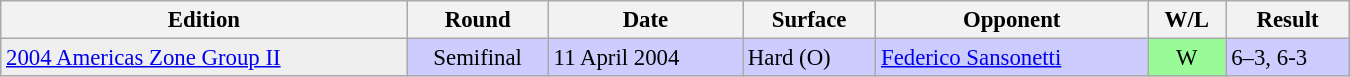<table class="wikitable" style="font-size:95%;" width="900">
<tr>
<th>Edition</th>
<th>Round</th>
<th>Date</th>
<th>Surface</th>
<th>Opponent</th>
<th>W/L</th>
<th>Result</th>
</tr>
<tr bgcolor=#CCCCFF>
<td bgcolor=#efefef><a href='#'>2004 Americas Zone Group II</a></td>
<td align=center>Semifinal</td>
<td>11 April 2004</td>
<td>Hard (O)</td>
<td> <a href='#'>Federico Sansonetti</a></td>
<td bgcolor=#98FB98 align=center>W</td>
<td>6–3, 6-3</td>
</tr>
</table>
